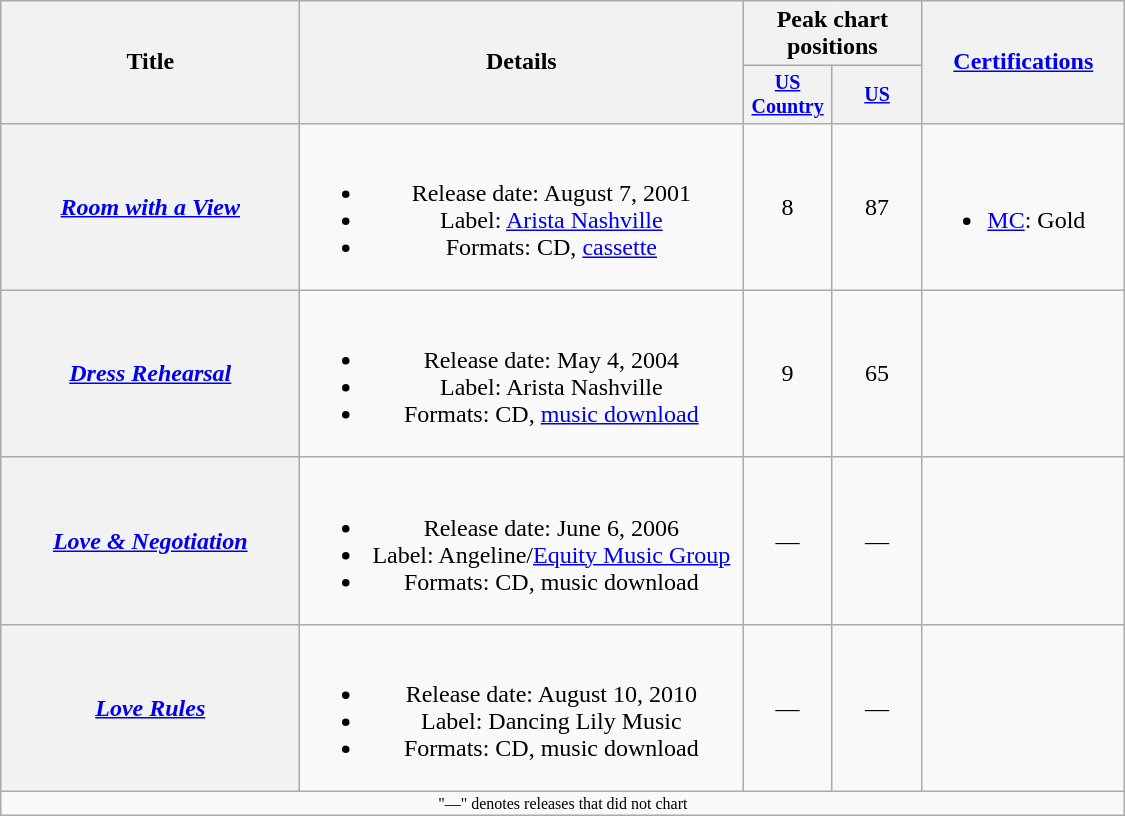<table class="wikitable plainrowheaders" style="text-align:center;">
<tr>
<th rowspan="2" style="width:12em;">Title</th>
<th rowspan="2" style="width:18em;">Details</th>
<th colspan="2">Peak chart<br>positions</th>
<th rowspan="2" style="width:8em;"><a href='#'>Certifications</a><br></th>
</tr>
<tr style="font-size:smaller;">
<th style="width:4em;"><a href='#'>US Country</a><br></th>
<th style="width:4em;"><a href='#'>US</a><br></th>
</tr>
<tr>
<th scope="row"><em><a href='#'>Room with a View</a></em></th>
<td><br><ul><li>Release date: August 7, 2001</li><li>Label: <a href='#'>Arista Nashville</a></li><li>Formats: CD, <a href='#'>cassette</a></li></ul></td>
<td>8</td>
<td>87</td>
<td style="text-align:left;"><br><ul><li><a href='#'>MC</a>: Gold</li></ul></td>
</tr>
<tr>
<th scope="row"><em><a href='#'>Dress Rehearsal</a></em></th>
<td><br><ul><li>Release date: May 4, 2004</li><li>Label: Arista Nashville</li><li>Formats: CD, <a href='#'>music download</a></li></ul></td>
<td>9</td>
<td>65</td>
<td></td>
</tr>
<tr>
<th scope="row"><em><a href='#'>Love & Negotiation</a></em></th>
<td><br><ul><li>Release date: June 6, 2006</li><li>Label: Angeline/<a href='#'>Equity Music Group</a></li><li>Formats: CD, music download</li></ul></td>
<td>—</td>
<td>—</td>
<td></td>
</tr>
<tr>
<th scope="row"><em><a href='#'>Love Rules</a></em></th>
<td><br><ul><li>Release date: August 10, 2010</li><li>Label: Dancing Lily Music</li><li>Formats: CD, music download</li></ul></td>
<td>—</td>
<td>—</td>
<td></td>
</tr>
<tr>
<td colspan="10" style="font-size:8pt">"—" denotes releases that did not chart</td>
</tr>
</table>
